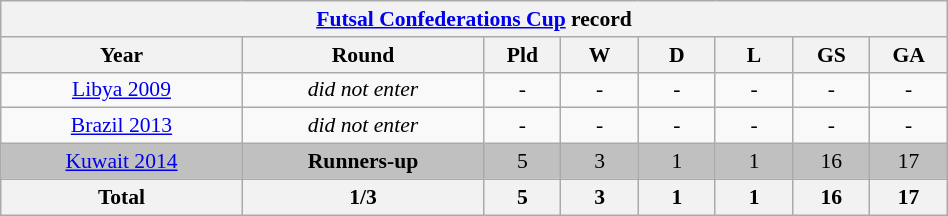<table class="wikitable" width=50% style="text-align: center;font-size:90%;">
<tr>
<th colspan=8><a href='#'>Futsal Confederations Cup</a> record</th>
</tr>
<tr>
<th width=25%>Year</th>
<th width=25%>Round</th>
<th width=8%>Pld</th>
<th width=8%>W</th>
<th width=8%>D</th>
<th width=8%>L</th>
<th width=8%>GS</th>
<th width=8%>GA</th>
</tr>
<tr>
<td><a href='#'>Libya 2009</a></td>
<td><em>did not enter</em></td>
<td>-</td>
<td>-</td>
<td>-</td>
<td>-</td>
<td>-</td>
<td>-</td>
</tr>
<tr>
<td><a href='#'>Brazil 2013</a></td>
<td><em>did not enter</em></td>
<td>-</td>
<td>-</td>
<td>-</td>
<td>-</td>
<td>-</td>
<td>-</td>
</tr>
<tr bgcolor=silver>
<td><a href='#'>Kuwait 2014</a></td>
<td><strong>Runners-up</strong></td>
<td>5</td>
<td>3</td>
<td>1</td>
<td>1</td>
<td>16</td>
<td>17</td>
</tr>
<tr>
<th><strong>Total</strong></th>
<th>1/3</th>
<th>5</th>
<th>3</th>
<th>1</th>
<th>1</th>
<th>16</th>
<th>17</th>
</tr>
</table>
